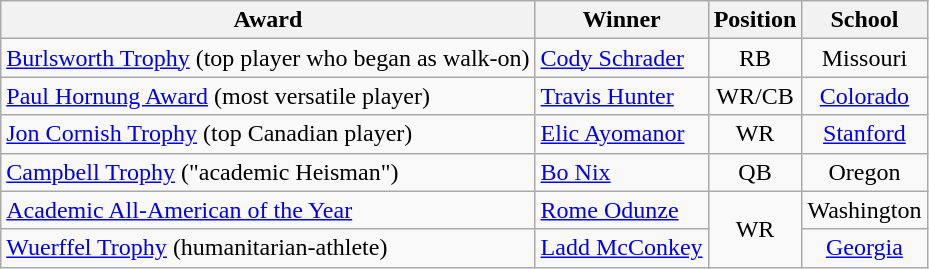<table class="wikitable sortable">
<tr>
<th>Award</th>
<th>Winner</th>
<th>Position</th>
<th>School</th>
</tr>
<tr>
<td><a href='#'>Burlsworth Trophy</a> (top player who began as walk-on)</td>
<td><a href='#'>Cody Schrader</a></td>
<td align="center">RB</td>
<td align="center">Missouri</td>
</tr>
<tr>
<td><a href='#'>Paul Hornung Award</a> (most versatile player)</td>
<td><a href='#'>Travis Hunter</a></td>
<td align="center">WR/CB</td>
<td align="center"><a href='#'>Colorado</a></td>
</tr>
<tr>
<td><a href='#'>Jon Cornish Trophy</a> (top Canadian player)</td>
<td><a href='#'>Elic Ayomanor</a></td>
<td align="center">WR</td>
<td align="center"><a href='#'>Stanford</a></td>
</tr>
<tr>
<td><a href='#'>Campbell Trophy</a> ("academic Heisman")</td>
<td><a href='#'>Bo Nix</a></td>
<td align="center">QB</td>
<td align="center">Oregon</td>
</tr>
<tr>
<td><a href='#'>Academic All-American of the Year</a></td>
<td><a href='#'>Rome Odunze</a></td>
<td align="center" rowspan=2>WR</td>
<td align="center">Washington</td>
</tr>
<tr>
<td><a href='#'>Wuerffel Trophy</a> (humanitarian-athlete)</td>
<td><a href='#'>Ladd McConkey</a></td>
<td align="center"><a href='#'>Georgia</a></td>
</tr>
</table>
